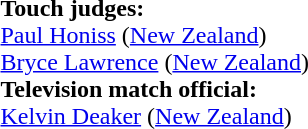<table width=100% style="font-size: 100%">
<tr>
<td><br><strong>Touch judges:</strong>
<br><a href='#'>Paul Honiss</a> (<a href='#'>New Zealand</a>)
<br><a href='#'>Bryce Lawrence</a> (<a href='#'>New Zealand</a>)
<br><strong>Television match official:</strong>
<br><a href='#'>Kelvin Deaker</a> (<a href='#'>New Zealand</a>)</td>
</tr>
</table>
